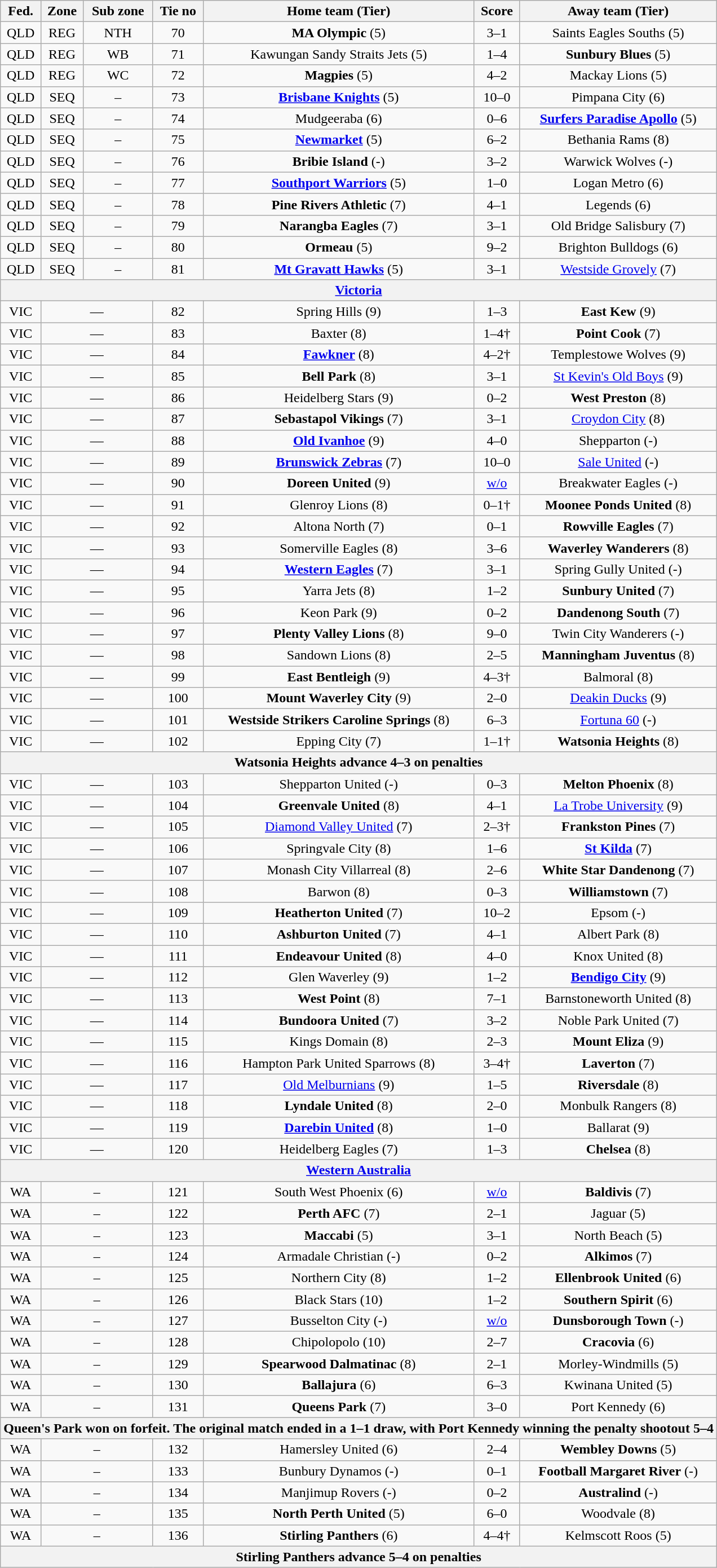<table class="wikitable" style="text-align:center">
<tr>
<th>Fed.</th>
<th>Zone</th>
<th>Sub zone</th>
<th>Tie no</th>
<th>Home team (Tier)</th>
<th>Score</th>
<th>Away team (Tier)</th>
</tr>
<tr>
<td>QLD</td>
<td>REG</td>
<td>NTH</td>
<td>70</td>
<td><strong>MA Olympic</strong> (5)</td>
<td>3–1</td>
<td>Saints Eagles Souths (5)</td>
</tr>
<tr>
<td>QLD</td>
<td>REG</td>
<td>WB</td>
<td>71</td>
<td>Kawungan Sandy Straits Jets (5)</td>
<td>1–4</td>
<td><strong>Sunbury Blues</strong> (5)</td>
</tr>
<tr>
<td>QLD</td>
<td>REG</td>
<td>WC</td>
<td>72</td>
<td><strong>Magpies</strong> (5)</td>
<td>4–2</td>
<td>Mackay Lions (5)</td>
</tr>
<tr>
<td>QLD</td>
<td>SEQ</td>
<td>–</td>
<td>73</td>
<td><strong><a href='#'>Brisbane Knights</a></strong> (5)</td>
<td>10–0</td>
<td>Pimpana City (6)</td>
</tr>
<tr>
<td>QLD</td>
<td>SEQ</td>
<td>–</td>
<td>74</td>
<td>Mudgeeraba (6)</td>
<td>0–6</td>
<td><strong><a href='#'>Surfers Paradise Apollo</a></strong> (5)</td>
</tr>
<tr>
<td>QLD</td>
<td>SEQ</td>
<td>–</td>
<td>75</td>
<td><strong><a href='#'>Newmarket</a></strong> (5)</td>
<td>6–2</td>
<td>Bethania Rams (8)</td>
</tr>
<tr>
<td>QLD</td>
<td>SEQ</td>
<td>–</td>
<td>76</td>
<td><strong>Bribie Island</strong> (-)</td>
<td>3–2</td>
<td>Warwick Wolves (-)</td>
</tr>
<tr>
<td>QLD</td>
<td>SEQ</td>
<td>–</td>
<td>77</td>
<td><strong><a href='#'>Southport Warriors</a></strong> (5)</td>
<td>1–0</td>
<td>Logan Metro (6)</td>
</tr>
<tr>
<td>QLD</td>
<td>SEQ</td>
<td>–</td>
<td>78</td>
<td><strong>Pine Rivers Athletic</strong> (7)</td>
<td>4–1</td>
<td>Legends (6)</td>
</tr>
<tr>
<td>QLD</td>
<td>SEQ</td>
<td>–</td>
<td>79</td>
<td><strong>Narangba Eagles</strong> (7)</td>
<td>3–1</td>
<td>Old Bridge Salisbury (7)</td>
</tr>
<tr>
<td>QLD</td>
<td>SEQ</td>
<td>–</td>
<td>80</td>
<td><strong>Ormeau</strong> (5)</td>
<td>9–2</td>
<td>Brighton Bulldogs (6)</td>
</tr>
<tr>
<td>QLD</td>
<td>SEQ</td>
<td>–</td>
<td>81</td>
<td><strong><a href='#'>Mt Gravatt Hawks</a></strong> (5)</td>
<td>3–1</td>
<td><a href='#'>Westside Grovely</a> (7)</td>
</tr>
<tr>
<th colspan=7><a href='#'>Victoria</a></th>
</tr>
<tr>
<td>VIC</td>
<td colspan=2>—</td>
<td>82</td>
<td>Spring Hills (9)</td>
<td>1–3</td>
<td><strong>East Kew</strong> (9)</td>
</tr>
<tr>
<td>VIC</td>
<td colspan=2>—</td>
<td>83</td>
<td>Baxter (8)</td>
<td>1–4†</td>
<td><strong>Point Cook</strong> (7)</td>
</tr>
<tr>
<td>VIC</td>
<td colspan=2>—</td>
<td>84</td>
<td><strong><a href='#'>Fawkner</a></strong> (8)</td>
<td>4–2†</td>
<td>Templestowe Wolves (9)</td>
</tr>
<tr>
<td>VIC</td>
<td colspan=2>—</td>
<td>85</td>
<td><strong>Bell Park</strong> (8)</td>
<td>3–1</td>
<td><a href='#'>St Kevin's Old Boys</a> (9)</td>
</tr>
<tr>
<td>VIC</td>
<td colspan=2>—</td>
<td>86</td>
<td>Heidelberg Stars (9)</td>
<td>0–2</td>
<td><strong>West Preston</strong> (8)</td>
</tr>
<tr>
<td>VIC</td>
<td colspan=2>—</td>
<td>87</td>
<td><strong>Sebastapol Vikings</strong> (7)</td>
<td>3–1</td>
<td><a href='#'>Croydon City</a> (8)</td>
</tr>
<tr>
<td>VIC</td>
<td colspan=2>—</td>
<td>88</td>
<td><strong><a href='#'>Old Ivanhoe</a></strong> (9)</td>
<td>4–0</td>
<td>Shepparton (-)</td>
</tr>
<tr>
<td>VIC</td>
<td colspan=2>—</td>
<td>89</td>
<td><strong><a href='#'>Brunswick Zebras</a></strong> (7)</td>
<td>10–0</td>
<td><a href='#'>Sale United</a> (-)</td>
</tr>
<tr>
<td>VIC</td>
<td colspan=2>—</td>
<td>90</td>
<td><strong>Doreen United</strong> (9)</td>
<td><a href='#'>w/o</a></td>
<td>Breakwater Eagles (-)</td>
</tr>
<tr>
<td>VIC</td>
<td colspan=2>—</td>
<td>91</td>
<td>Glenroy Lions (8)</td>
<td>0–1†</td>
<td><strong>Moonee Ponds United</strong> (8)</td>
</tr>
<tr>
<td>VIC</td>
<td colspan=2>—</td>
<td>92</td>
<td>Altona North (7)</td>
<td>0–1</td>
<td><strong>Rowville Eagles</strong> (7)</td>
</tr>
<tr>
<td>VIC</td>
<td colspan=2>—</td>
<td>93</td>
<td>Somerville Eagles (8)</td>
<td>3–6</td>
<td><strong>Waverley Wanderers</strong> (8)</td>
</tr>
<tr>
<td>VIC</td>
<td colspan=2>—</td>
<td>94</td>
<td><strong><a href='#'>Western Eagles</a></strong> (7)</td>
<td>3–1</td>
<td>Spring Gully United (-)</td>
</tr>
<tr>
<td>VIC</td>
<td colspan=2>—</td>
<td>95</td>
<td>Yarra Jets (8)</td>
<td>1–2</td>
<td><strong>Sunbury United</strong> (7)</td>
</tr>
<tr>
<td>VIC</td>
<td colspan=2>—</td>
<td>96</td>
<td>Keon Park (9)</td>
<td>0–2</td>
<td><strong>Dandenong South</strong> (7)</td>
</tr>
<tr>
<td>VIC</td>
<td colspan=2>—</td>
<td>97</td>
<td><strong>Plenty Valley Lions</strong> (8)</td>
<td>9–0</td>
<td>Twin City Wanderers (-)</td>
</tr>
<tr>
<td>VIC</td>
<td colspan=2>—</td>
<td>98</td>
<td>Sandown Lions (8)</td>
<td>2–5</td>
<td><strong>Manningham Juventus</strong> (8)</td>
</tr>
<tr>
<td>VIC</td>
<td colspan=2>—</td>
<td>99</td>
<td><strong>East Bentleigh</strong> (9)</td>
<td>4–3†</td>
<td>Balmoral (8)</td>
</tr>
<tr>
<td>VIC</td>
<td colspan=2>—</td>
<td>100</td>
<td><strong>Mount Waverley City</strong> (9)</td>
<td>2–0</td>
<td><a href='#'>Deakin Ducks</a> (9)</td>
</tr>
<tr>
<td>VIC</td>
<td colspan=2>—</td>
<td>101</td>
<td><strong>Westside Strikers Caroline Springs</strong> (8)</td>
<td>6–3</td>
<td><a href='#'>Fortuna 60</a> (-)</td>
</tr>
<tr>
<td>VIC</td>
<td colspan=2>—</td>
<td>102</td>
<td>Epping City (7)</td>
<td>1–1†</td>
<td><strong>Watsonia Heights</strong> (8)</td>
</tr>
<tr>
<th colspan=7><strong>Watsonia Heights</strong> advance 4–3 on penalties</th>
</tr>
<tr>
<td>VIC</td>
<td colspan=2>—</td>
<td>103</td>
<td>Shepparton United (-)</td>
<td>0–3</td>
<td><strong>Melton Phoenix</strong> (8)</td>
</tr>
<tr>
<td>VIC</td>
<td colspan=2>—</td>
<td>104</td>
<td><strong>Greenvale United</strong> (8)</td>
<td>4–1</td>
<td><a href='#'>La Trobe University</a> (9)</td>
</tr>
<tr>
<td>VIC</td>
<td colspan=2>—</td>
<td>105</td>
<td><a href='#'>Diamond Valley United</a> (7)</td>
<td>2–3†</td>
<td><strong>Frankston Pines</strong> (7)</td>
</tr>
<tr>
<td>VIC</td>
<td colspan=2>—</td>
<td>106</td>
<td>Springvale City (8)</td>
<td>1–6</td>
<td><strong><a href='#'>St Kilda</a></strong> (7)</td>
</tr>
<tr>
<td>VIC</td>
<td colspan=2>—</td>
<td>107</td>
<td>Monash City Villarreal (8)</td>
<td>2–6</td>
<td><strong>White Star Dandenong</strong> (7)</td>
</tr>
<tr>
<td>VIC</td>
<td colspan=2>—</td>
<td>108</td>
<td>Barwon (8)</td>
<td>0–3</td>
<td><strong>Williamstown</strong> (7)</td>
</tr>
<tr>
<td>VIC</td>
<td colspan=2>—</td>
<td>109</td>
<td><strong>Heatherton United</strong> (7)</td>
<td>10–2</td>
<td>Epsom (-)</td>
</tr>
<tr>
<td>VIC</td>
<td colspan=2>—</td>
<td>110</td>
<td><strong>Ashburton United</strong> (7)</td>
<td>4–1</td>
<td>Albert Park (8)</td>
</tr>
<tr>
<td>VIC</td>
<td colspan=2>—</td>
<td>111</td>
<td><strong>Endeavour United</strong> (8)</td>
<td>4–0</td>
<td>Knox United (8)</td>
</tr>
<tr>
<td>VIC</td>
<td colspan=2>—</td>
<td>112</td>
<td>Glen Waverley (9)</td>
<td>1–2</td>
<td><strong><a href='#'>Bendigo City</a></strong> (9)</td>
</tr>
<tr>
<td>VIC</td>
<td colspan=2>—</td>
<td>113</td>
<td><strong>West Point</strong> (8)</td>
<td>7–1</td>
<td>Barnstoneworth United (8)</td>
</tr>
<tr>
<td>VIC</td>
<td colspan=2>—</td>
<td>114</td>
<td><strong>Bundoora United</strong> (7)</td>
<td>3–2</td>
<td>Noble Park United (7)</td>
</tr>
<tr>
<td>VIC</td>
<td colspan=2>—</td>
<td>115</td>
<td>Kings Domain (8)</td>
<td>2–3</td>
<td><strong>Mount Eliza</strong> (9)</td>
</tr>
<tr>
<td>VIC</td>
<td colspan=2>—</td>
<td>116</td>
<td>Hampton Park United Sparrows (8)</td>
<td>3–4†</td>
<td><strong>Laverton</strong> (7)</td>
</tr>
<tr>
<td>VIC</td>
<td colspan=2>—</td>
<td>117</td>
<td><a href='#'>Old Melburnians</a> (9)</td>
<td>1–5</td>
<td><strong>Riversdale</strong> (8)</td>
</tr>
<tr>
<td>VIC</td>
<td colspan=2>—</td>
<td>118</td>
<td><strong>Lyndale United</strong> (8)</td>
<td>2–0</td>
<td>Monbulk Rangers (8)</td>
</tr>
<tr>
<td>VIC</td>
<td colspan=2>—</td>
<td>119</td>
<td><strong><a href='#'>Darebin United</a></strong> (8)</td>
<td>1–0</td>
<td>Ballarat (9)</td>
</tr>
<tr>
<td>VIC</td>
<td colspan=2>—</td>
<td>120</td>
<td>Heidelberg Eagles (7)</td>
<td>1–3</td>
<td><strong>Chelsea</strong> (8)</td>
</tr>
<tr>
<th colspan=7><a href='#'>Western Australia</a></th>
</tr>
<tr>
<td>WA</td>
<td colspan=2>–</td>
<td>121</td>
<td>South West Phoenix (6)</td>
<td><a href='#'>w/o</a></td>
<td><strong>Baldivis</strong> (7)</td>
</tr>
<tr>
<td>WA</td>
<td colspan=2>–</td>
<td>122</td>
<td><strong>Perth AFC</strong> (7)</td>
<td>2–1</td>
<td>Jaguar (5)</td>
</tr>
<tr>
<td>WA</td>
<td colspan=2>–</td>
<td>123</td>
<td><strong>Maccabi</strong> (5)</td>
<td>3–1</td>
<td>North Beach (5)</td>
</tr>
<tr>
<td>WA</td>
<td colspan=2>–</td>
<td>124</td>
<td>Armadale Christian (-)</td>
<td>0–2</td>
<td><strong>Alkimos</strong> (7)</td>
</tr>
<tr>
<td>WA</td>
<td colspan=2>–</td>
<td>125</td>
<td>Northern City (8)</td>
<td>1–2</td>
<td><strong>Ellenbrook United</strong> (6)</td>
</tr>
<tr>
<td>WA</td>
<td colspan=2>–</td>
<td>126</td>
<td>Black Stars (10)</td>
<td>1–2</td>
<td><strong>Southern Spirit</strong> (6)</td>
</tr>
<tr>
<td>WA</td>
<td colspan=2>–</td>
<td>127</td>
<td>Busselton City (-)</td>
<td><a href='#'>w/o</a></td>
<td><strong>Dunsborough Town</strong> (-)</td>
</tr>
<tr>
<td>WA</td>
<td colspan=2>–</td>
<td>128</td>
<td>Chipolopolo (10)</td>
<td>2–7</td>
<td><strong>Cracovia</strong> (6)</td>
</tr>
<tr>
<td>WA</td>
<td colspan=2>–</td>
<td>129</td>
<td><strong>Spearwood Dalmatinac</strong> (8)</td>
<td>2–1</td>
<td>Morley-Windmills (5)</td>
</tr>
<tr>
<td>WA</td>
<td colspan=2>–</td>
<td>130</td>
<td><strong>Ballajura</strong> (6)</td>
<td>6–3</td>
<td>Kwinana United (5)</td>
</tr>
<tr>
<td>WA</td>
<td colspan=2>–</td>
<td>131</td>
<td><strong>Queens Park</strong> (7)</td>
<td>3–0</td>
<td>Port Kennedy (6)</td>
</tr>
<tr>
<th colspan=7>Queen's Park won on forfeit. The original match ended in a 1–1 draw, with Port Kennedy winning the penalty shootout 5–4</th>
</tr>
<tr>
<td>WA</td>
<td colspan=2>–</td>
<td>132</td>
<td>Hamersley United (6)</td>
<td>2–4</td>
<td><strong>Wembley Downs</strong> (5)</td>
</tr>
<tr>
<td>WA</td>
<td colspan=2>–</td>
<td>133</td>
<td>Bunbury Dynamos (-)</td>
<td>0–1</td>
<td><strong>Football Margaret River</strong> (-)</td>
</tr>
<tr>
<td>WA</td>
<td colspan=2>–</td>
<td>134</td>
<td>Manjimup Rovers (-)</td>
<td>0–2</td>
<td><strong>Australind</strong> (-)</td>
</tr>
<tr>
<td>WA</td>
<td colspan=2>–</td>
<td>135</td>
<td><strong>North Perth United</strong> (5)</td>
<td>6–0</td>
<td>Woodvale (8)</td>
</tr>
<tr>
<td>WA</td>
<td colspan=2>–</td>
<td>136</td>
<td><strong>Stirling Panthers</strong> (6)</td>
<td>4–4†</td>
<td>Kelmscott Roos (5)</td>
</tr>
<tr>
<th colspan=7>Stirling Panthers advance 5–4 on penalties</th>
</tr>
</table>
